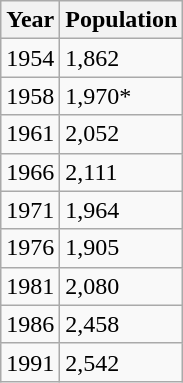<table class="wikitable">
<tr>
<th>Year</th>
<th>Population</th>
</tr>
<tr>
<td>1954</td>
<td>1,862</td>
</tr>
<tr>
<td>1958</td>
<td>1,970*</td>
</tr>
<tr>
<td>1961</td>
<td>2,052</td>
</tr>
<tr>
<td>1966</td>
<td>2,111</td>
</tr>
<tr>
<td>1971</td>
<td>1,964</td>
</tr>
<tr>
<td>1976</td>
<td>1,905</td>
</tr>
<tr>
<td>1981</td>
<td>2,080</td>
</tr>
<tr>
<td>1986</td>
<td>2,458</td>
</tr>
<tr>
<td>1991</td>
<td>2,542</td>
</tr>
</table>
